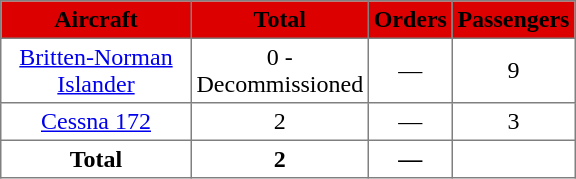<table class="toccolours" border="1" cellpadding="3" style="border-collapse:collapse;text-align:center">
<tr style="background:#d00;">
<th style="width:120px;"><span>Aircraft</span></th>
<th style="width:25px;"><span>Total</span></th>
<th style="width:40px;"><span>Orders</span></th>
<th><span>Passengers</span></th>
</tr>
<tr>
<td><a href='#'>Britten-Norman Islander</a></td>
<td>0 - Decommissioned</td>
<td>—</td>
<td>9</td>
</tr>
<tr>
<td><a href='#'>Cessna 172</a></td>
<td>2</td>
<td>—</td>
<td>3</td>
</tr>
<tr>
<th><strong>Total</strong></th>
<th>2</th>
<th>—</th>
<th></th>
</tr>
</table>
